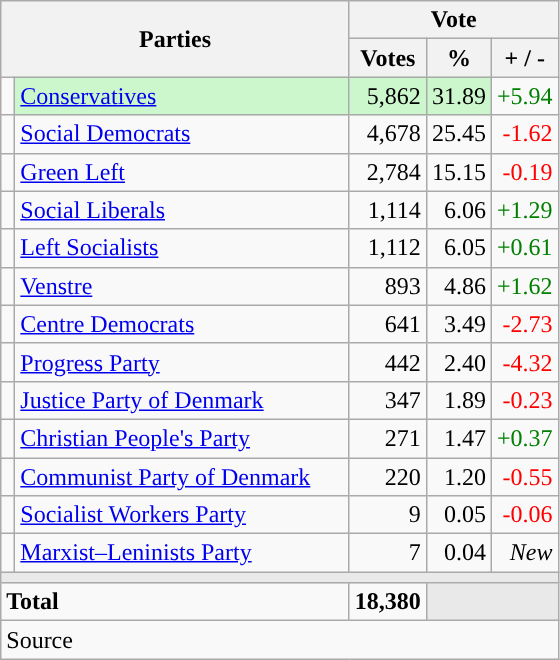<table class="wikitable" style="text-align:right;">
<tr>
<th style="text-align:centre;" rowspan="2" colspan="2" width="225">Parties</th>
<th colspan="3">Vote</th>
</tr>
<tr>
<th width="15">Votes</th>
<th width="15">%</th>
<th width="15">+ / -</th>
</tr>
<tr>
<td width="2" style="color:inherit;background:"></td>
<td bgcolor=#ccf7cc  align="left"><a href='#'>Conservatives</a></td>
<td bgcolor=#ccf7cc>5,862</td>
<td bgcolor=#ccf7cc>31.89</td>
<td style=color:green;>+5.94</td>
</tr>
<tr>
<td width="2" style="color:inherit;background:"></td>
<td align="left"><a href='#'>Social Democrats</a></td>
<td>4,678</td>
<td>25.45</td>
<td style=color:red;>-1.62</td>
</tr>
<tr>
<td width="2" style="color:inherit;background:"></td>
<td align="left"><a href='#'>Green Left</a></td>
<td>2,784</td>
<td>15.15</td>
<td style=color:red;>-0.19</td>
</tr>
<tr>
<td width="2" style="color:inherit;background:"></td>
<td align="left"><a href='#'>Social Liberals</a></td>
<td>1,114</td>
<td>6.06</td>
<td style=color:green;>+1.29</td>
</tr>
<tr>
<td width="2" style="color:inherit;background:"></td>
<td align="left"><a href='#'>Left Socialists</a></td>
<td>1,112</td>
<td>6.05</td>
<td style=color:green;>+0.61</td>
</tr>
<tr>
<td width="2" style="color:inherit;background:"></td>
<td align="left"><a href='#'>Venstre</a></td>
<td>893</td>
<td>4.86</td>
<td style=color:green;>+1.62</td>
</tr>
<tr>
<td width="2" style="color:inherit;background:"></td>
<td align="left"><a href='#'>Centre Democrats</a></td>
<td>641</td>
<td>3.49</td>
<td style=color:red;>-2.73</td>
</tr>
<tr>
<td width="2" style="color:inherit;background:"></td>
<td align="left"><a href='#'>Progress Party</a></td>
<td>442</td>
<td>2.40</td>
<td style=color:red;>-4.32</td>
</tr>
<tr>
<td width="2" style="color:inherit;background:"></td>
<td align="left"><a href='#'>Justice Party of Denmark</a></td>
<td>347</td>
<td>1.89</td>
<td style=color:red;>-0.23</td>
</tr>
<tr>
<td width="2" style="color:inherit;background:"></td>
<td align="left"><a href='#'>Christian People's Party</a></td>
<td>271</td>
<td>1.47</td>
<td style=color:green;>+0.37</td>
</tr>
<tr>
<td width="2" style="color:inherit;background:"></td>
<td align="left"><a href='#'>Communist Party of Denmark</a></td>
<td>220</td>
<td>1.20</td>
<td style=color:red;>-0.55</td>
</tr>
<tr>
<td width="2" style="color:inherit;background:"></td>
<td align="left"><a href='#'>Socialist Workers Party</a></td>
<td>9</td>
<td>0.05</td>
<td style=color:red;>-0.06</td>
</tr>
<tr>
<td width="2" style="color:inherit;background:"></td>
<td align="left"><a href='#'>Marxist–Leninists Party</a></td>
<td>7</td>
<td>0.04</td>
<td><em>New</em></td>
</tr>
<tr>
<td colspan="7" bgcolor="#E9E9E9"></td>
</tr>
<tr>
<td align="left" colspan="2"><strong>Total</strong></td>
<td><strong>18,380</strong></td>
<td bgcolor="#E9E9E9" colspan="2"></td>
</tr>
<tr>
<td align="left" colspan="6">Source</td>
</tr>
</table>
